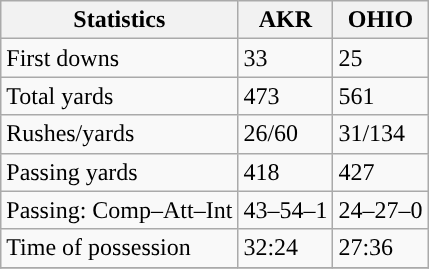<table class="wikitable" style="float: left;">
<tr>
<th>Statistics</th>
<th>AKR</th>
<th>OHIO</th>
</tr>
<tr>
<td>First downs</td>
<td>33</td>
<td>25</td>
</tr>
<tr>
<td>Total yards</td>
<td>473</td>
<td>561</td>
</tr>
<tr>
<td>Rushes/yards</td>
<td>26/60</td>
<td>31/134</td>
</tr>
<tr>
<td>Passing yards</td>
<td>418</td>
<td>427</td>
</tr>
<tr>
<td>Passing: Comp–Att–Int</td>
<td>43–54–1</td>
<td>24–27–0</td>
</tr>
<tr>
<td>Time of possession</td>
<td>32:24</td>
<td>27:36</td>
</tr>
<tr>
</tr>
</table>
